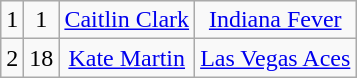<table class="wikitable">
<tr style="text-align:center;" bgcolor="">
<td>1</td>
<td>1</td>
<td><a href='#'>Caitlin Clark</a></td>
<td><a href='#'>Indiana Fever</a></td>
</tr>
<tr style="text-align:center;" bgcolor="">
<td>2</td>
<td>18</td>
<td><a href='#'>Kate Martin</a></td>
<td><a href='#'>Las Vegas Aces</a></td>
</tr>
</table>
